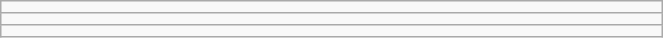<table class="wikitable" style=" text-align:center; font-size:110%;" width="35%">
<tr>
<td></td>
</tr>
<tr>
<td></td>
</tr>
<tr>
<td></td>
</tr>
</table>
